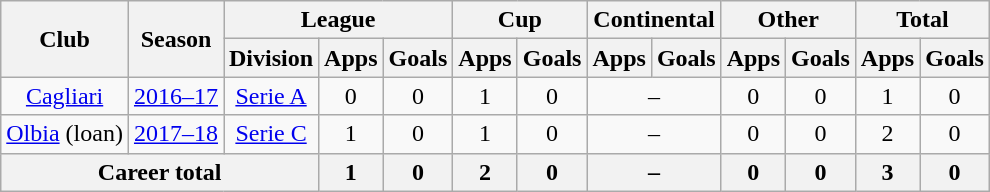<table class="wikitable" style="text-align: center">
<tr>
<th rowspan="2">Club</th>
<th rowspan="2">Season</th>
<th colspan="3">League</th>
<th colspan="2">Cup</th>
<th colspan="2">Continental</th>
<th colspan="2">Other</th>
<th colspan="2">Total</th>
</tr>
<tr>
<th>Division</th>
<th>Apps</th>
<th>Goals</th>
<th>Apps</th>
<th>Goals</th>
<th>Apps</th>
<th>Goals</th>
<th>Apps</th>
<th>Goals</th>
<th>Apps</th>
<th>Goals</th>
</tr>
<tr>
<td><a href='#'>Cagliari</a></td>
<td><a href='#'>2016–17</a></td>
<td><a href='#'>Serie A</a></td>
<td>0</td>
<td>0</td>
<td>1</td>
<td>0</td>
<td colspan="2">–</td>
<td>0</td>
<td>0</td>
<td>1</td>
<td>0</td>
</tr>
<tr>
<td><a href='#'>Olbia</a> (loan)</td>
<td><a href='#'>2017–18</a></td>
<td><a href='#'>Serie C</a></td>
<td>1</td>
<td>0</td>
<td>1</td>
<td>0</td>
<td colspan="2">–</td>
<td>0</td>
<td>0</td>
<td>2</td>
<td>0</td>
</tr>
<tr>
<th colspan=3>Career total</th>
<th>1</th>
<th>0</th>
<th>2</th>
<th>0</th>
<th colspan="2">–</th>
<th>0</th>
<th>0</th>
<th>3</th>
<th>0</th>
</tr>
</table>
